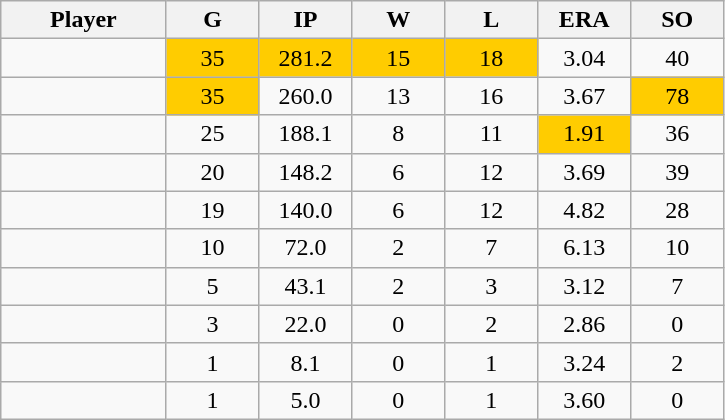<table class="wikitable sortable">
<tr>
<th bgcolor="#DDDDFF" width="16%">Player</th>
<th bgcolor="#DDDDFF" width="9%">G</th>
<th bgcolor="#DDDDFF" width="9%">IP</th>
<th bgcolor="#DDDDFF" width="9%">W</th>
<th bgcolor="#DDDDFF" width="9%">L</th>
<th bgcolor="#DDDDFF" width="9%">ERA</th>
<th bgcolor="#DDDDFF" width="9%">SO</th>
</tr>
<tr align="center">
<td></td>
<td bgcolor="#FFCC00">35</td>
<td bgcolor="#FFCC00">281.2</td>
<td bgcolor="#FFCC00">15</td>
<td bgcolor="#FFCC00">18</td>
<td>3.04</td>
<td>40</td>
</tr>
<tr align="center">
<td></td>
<td bgcolor=#FFCCOO>35</td>
<td>260.0</td>
<td>13</td>
<td>16</td>
<td>3.67</td>
<td bgcolor="#FFCC00">78</td>
</tr>
<tr align="center">
<td></td>
<td>25</td>
<td>188.1</td>
<td>8</td>
<td>11</td>
<td bgcolor="#FFCC00">1.91</td>
<td>36</td>
</tr>
<tr align="center">
<td></td>
<td>20</td>
<td>148.2</td>
<td>6</td>
<td>12</td>
<td>3.69</td>
<td>39</td>
</tr>
<tr align="center">
<td></td>
<td>19</td>
<td>140.0</td>
<td>6</td>
<td>12</td>
<td>4.82</td>
<td>28</td>
</tr>
<tr align="center">
<td></td>
<td>10</td>
<td>72.0</td>
<td>2</td>
<td>7</td>
<td>6.13</td>
<td>10</td>
</tr>
<tr align="center">
<td></td>
<td>5</td>
<td>43.1</td>
<td>2</td>
<td>3</td>
<td>3.12</td>
<td>7</td>
</tr>
<tr align="center">
<td></td>
<td>3</td>
<td>22.0</td>
<td>0</td>
<td>2</td>
<td>2.86</td>
<td>0</td>
</tr>
<tr align="center">
<td></td>
<td>1</td>
<td>8.1</td>
<td>0</td>
<td>1</td>
<td>3.24</td>
<td>2</td>
</tr>
<tr align="center">
<td></td>
<td>1</td>
<td>5.0</td>
<td>0</td>
<td>1</td>
<td>3.60</td>
<td>0</td>
</tr>
</table>
